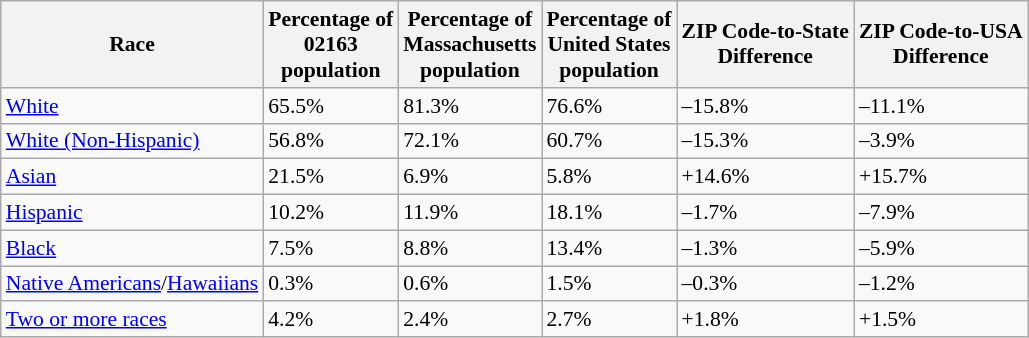<table class="wikitable sortable collapsible" style="font-size: 90%;">
<tr>
<th>Race</th>
<th>Percentage of <br>02163<br>population</th>
<th>Percentage of<br>Massachusetts<br>population</th>
<th>Percentage of<br>United States<br>population</th>
<th>ZIP Code-to-State<br>Difference</th>
<th>ZIP Code-to-USA<br>Difference</th>
</tr>
<tr>
<td><a href='#'>White</a></td>
<td>65.5%</td>
<td>81.3%</td>
<td>76.6%</td>
<td>–15.8%</td>
<td>–11.1%</td>
</tr>
<tr>
<td><a href='#'>White (Non-Hispanic)</a></td>
<td>56.8%</td>
<td>72.1%</td>
<td>60.7%</td>
<td>–15.3%</td>
<td>–3.9%</td>
</tr>
<tr>
<td><a href='#'>Asian</a></td>
<td>21.5%</td>
<td>6.9%</td>
<td>5.8%</td>
<td>+14.6%</td>
<td>+15.7%</td>
</tr>
<tr>
<td><a href='#'>Hispanic</a></td>
<td>10.2%</td>
<td>11.9%</td>
<td>18.1%</td>
<td>–1.7%</td>
<td>–7.9%</td>
</tr>
<tr>
<td><a href='#'>Black</a></td>
<td>7.5%</td>
<td>8.8%</td>
<td>13.4%</td>
<td>–1.3%</td>
<td>–5.9%</td>
</tr>
<tr>
<td><a href='#'>Native Americans</a>/<a href='#'>Hawaiians</a></td>
<td>0.3%</td>
<td>0.6%</td>
<td>1.5%</td>
<td>–0.3%</td>
<td>–1.2%</td>
</tr>
<tr>
<td><a href='#'>Two or more races</a></td>
<td>4.2%</td>
<td>2.4%</td>
<td>2.7%</td>
<td>+1.8%</td>
<td>+1.5%</td>
</tr>
</table>
